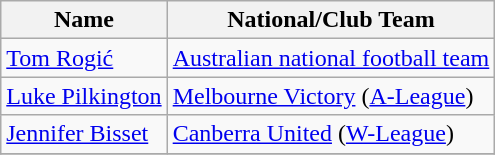<table class="sortable wikitable">
<tr>
<th>Name</th>
<th>National/Club Team</th>
</tr>
<tr>
<td> <a href='#'>Tom Rogić</a></td>
<td><a href='#'>Australian national football team</a></td>
</tr>
<tr>
<td> <a href='#'>Luke Pilkington</a></td>
<td><a href='#'>Melbourne Victory</a> (<a href='#'>A-League</a>)</td>
</tr>
<tr>
<td> <a href='#'>Jennifer Bisset</a></td>
<td><a href='#'>Canberra United</a> (<a href='#'>W-League</a>)</td>
</tr>
<tr>
</tr>
</table>
